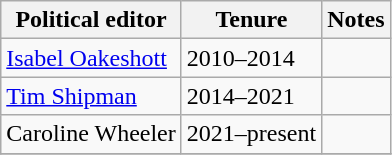<table class="wikitable">
<tr>
<th>Political editor</th>
<th>Tenure</th>
<th>Notes</th>
</tr>
<tr>
<td><a href='#'>Isabel Oakeshott</a></td>
<td>2010–2014</td>
<td></td>
</tr>
<tr>
<td><a href='#'>Tim Shipman</a></td>
<td>2014–2021</td>
<td></td>
</tr>
<tr>
<td>Caroline Wheeler</td>
<td>2021–present</td>
<td></td>
</tr>
<tr>
</tr>
</table>
